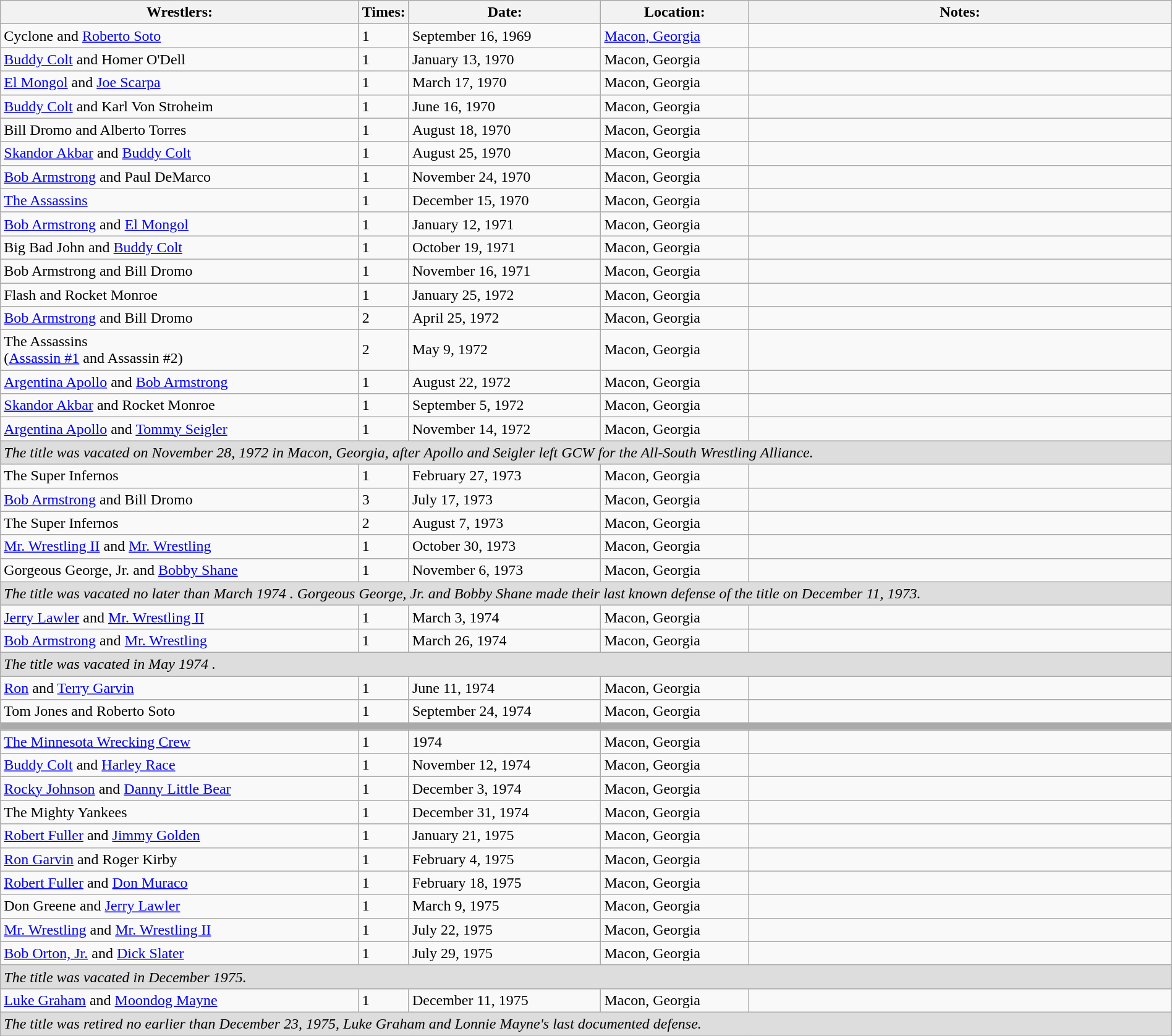<table class="wikitable" width=100%>
<tr>
<th width=32%>Wrestlers:</th>
<th width=0%>Times:</th>
<th width=17%>Date:</th>
<th width=13%>Location:</th>
<th width=38%>Notes:</th>
</tr>
<tr>
<td>Cyclone and <a href='#'>Roberto Soto</a></td>
<td>1</td>
<td>September 16, 1969</td>
<td><a href='#'>Macon, Georgia</a></td>
<td></td>
</tr>
<tr>
<td><a href='#'>Buddy Colt</a> and Homer O'Dell</td>
<td>1</td>
<td>January 13, 1970</td>
<td>Macon, Georgia</td>
<td></td>
</tr>
<tr>
<td><a href='#'>El Mongol</a> and <a href='#'>Joe Scarpa</a></td>
<td>1</td>
<td>March 17, 1970</td>
<td>Macon, Georgia</td>
<td></td>
</tr>
<tr>
<td><a href='#'>Buddy Colt</a>  and Karl Von Stroheim</td>
<td>1</td>
<td>June 16, 1970</td>
<td>Macon, Georgia</td>
<td></td>
</tr>
<tr>
<td>Bill Dromo and Alberto Torres</td>
<td>1</td>
<td>August 18, 1970</td>
<td>Macon, Georgia</td>
<td></td>
</tr>
<tr>
<td><a href='#'>Skandor Akbar</a> and <a href='#'>Buddy Colt</a> </td>
<td>1</td>
<td>August 25, 1970</td>
<td>Macon, Georgia</td>
<td></td>
</tr>
<tr>
<td><a href='#'>Bob Armstrong</a> and Paul DeMarco</td>
<td>1</td>
<td>November 24, 1970</td>
<td>Macon, Georgia</td>
<td></td>
</tr>
<tr>
<td><a href='#'>The Assassins</a><br></td>
<td>1</td>
<td>December 15, 1970</td>
<td>Macon, Georgia</td>
<td></td>
</tr>
<tr>
<td><a href='#'>Bob Armstrong</a>  and <a href='#'>El Mongol</a> </td>
<td>1</td>
<td>January 12, 1971</td>
<td>Macon, Georgia</td>
<td></td>
</tr>
<tr>
<td>Big Bad John and <a href='#'>Buddy Colt</a> </td>
<td>1</td>
<td>October 19, 1971</td>
<td>Macon, Georgia</td>
<td></td>
</tr>
<tr>
<td>Bob Armstrong  and Bill Dromo </td>
<td>1</td>
<td>November 16, 1971</td>
<td>Macon, Georgia</td>
<td></td>
</tr>
<tr>
<td>Flash and Rocket Monroe</td>
<td>1</td>
<td>January 25, 1972</td>
<td>Macon, Georgia</td>
<td></td>
</tr>
<tr>
<td><a href='#'>Bob Armstrong</a>  and Bill Dromo </td>
<td>2</td>
<td>April 25, 1972</td>
<td>Macon, Georgia</td>
<td></td>
</tr>
<tr>
<td>The Assassins<br>(<a href='#'>Assassin #1</a> and Assassin #2)</td>
<td>2</td>
<td>May 9, 1972</td>
<td>Macon, Georgia</td>
<td></td>
</tr>
<tr>
<td><a href='#'>Argentina Apollo</a> and <a href='#'>Bob Armstrong</a> </td>
<td>1</td>
<td>August 22, 1972</td>
<td>Macon, Georgia</td>
<td></td>
</tr>
<tr>
<td><a href='#'>Skandor Akbar</a>  and Rocket Monroe </td>
<td>1</td>
<td>September 5, 1972</td>
<td>Macon, Georgia</td>
<td></td>
</tr>
<tr>
<td><a href='#'>Argentina Apollo</a>  and <a href='#'>Tommy Seigler</a></td>
<td>1</td>
<td>November 14, 1972</td>
<td>Macon, Georgia</td>
<td></td>
</tr>
<tr>
<td style="background: #dddddd;" colspan=5><em>The title was vacated on November 28, 1972 in Macon, Georgia, after Apollo and Seigler left GCW for the All-South Wrestling Alliance.</em></td>
</tr>
<tr>
<td>The Super Infernos</td>
<td>1</td>
<td>February 27, 1973</td>
<td>Macon, Georgia</td>
<td></td>
</tr>
<tr>
<td><a href='#'>Bob Armstrong</a>  and Bill Dromo </td>
<td>3</td>
<td>July 17, 1973</td>
<td>Macon, Georgia</td>
<td></td>
</tr>
<tr>
<td>The Super Infernos</td>
<td>2</td>
<td>August 7, 1973</td>
<td>Macon, Georgia</td>
<td></td>
</tr>
<tr>
<td><a href='#'>Mr. Wrestling II</a> and <a href='#'>Mr. Wrestling</a></td>
<td>1</td>
<td>October 30, 1973</td>
<td>Macon, Georgia</td>
<td></td>
</tr>
<tr>
<td>Gorgeous George, Jr. and <a href='#'>Bobby Shane</a></td>
<td>1</td>
<td>November 6, 1973</td>
<td>Macon, Georgia</td>
<td></td>
</tr>
<tr>
<td style="background: #dddddd;" colspan=5><em>The title was vacated no later than March 1974 </em><em>. Gorgeous George, Jr. and Bobby Shane made their last known defense of the title on December 11, 1973.</em></td>
</tr>
<tr>
<td><a href='#'>Jerry Lawler</a> and <a href='#'>Mr. Wrestling II</a> </td>
<td>1</td>
<td>March 3, 1974</td>
<td>Macon, Georgia</td>
<td></td>
</tr>
<tr>
<td><a href='#'>Bob Armstrong</a>  and <a href='#'>Mr. Wrestling</a> </td>
<td>1</td>
<td>March 26, 1974</td>
<td>Macon, Georgia</td>
<td></td>
</tr>
<tr>
<td style="background: #dddddd;" colspan=5><em>The title was vacated in May 1974 </em><em>.</em></td>
</tr>
<tr>
<td><a href='#'>Ron</a> and <a href='#'>Terry Garvin</a></td>
<td>1</td>
<td>June 11, 1974</td>
<td>Macon, Georgia</td>
<td></td>
</tr>
<tr>
<td>Tom Jones and Roberto Soto</td>
<td>1</td>
<td>September 24, 1974</td>
<td>Macon, Georgia</td>
<td></td>
</tr>
<tr>
<td style="background: #aaaaaa;" colspan=5></td>
</tr>
<tr>
<td><a href='#'>The Minnesota Wrecking Crew</a><br></td>
<td>1</td>
<td>1974</td>
<td>Macon, Georgia</td>
<td></td>
</tr>
<tr>
<td><a href='#'>Buddy Colt</a>  and <a href='#'>Harley Race</a></td>
<td>1</td>
<td>November 12, 1974</td>
<td>Macon, Georgia</td>
<td></td>
</tr>
<tr>
<td><a href='#'>Rocky Johnson</a> and <a href='#'>Danny Little Bear</a></td>
<td>1</td>
<td>December 3, 1974</td>
<td>Macon, Georgia</td>
<td></td>
</tr>
<tr>
<td>The Mighty Yankees</td>
<td>1</td>
<td>December 31, 1974</td>
<td>Macon, Georgia</td>
<td></td>
</tr>
<tr>
<td><a href='#'>Robert Fuller</a> and <a href='#'>Jimmy Golden</a></td>
<td>1</td>
<td>January 21, 1975</td>
<td>Macon, Georgia</td>
<td></td>
</tr>
<tr>
<td><a href='#'>Ron Garvin</a>  and Roger Kirby</td>
<td>1</td>
<td>February 4, 1975</td>
<td>Macon, Georgia</td>
<td></td>
</tr>
<tr>
<td><a href='#'>Robert Fuller</a>  and <a href='#'>Don Muraco</a></td>
<td>1</td>
<td>February 18, 1975</td>
<td>Macon, Georgia</td>
<td></td>
</tr>
<tr>
<td>Don Greene and <a href='#'>Jerry Lawler</a> </td>
<td>1</td>
<td>March 9, 1975</td>
<td>Macon, Georgia</td>
<td></td>
</tr>
<tr>
<td><a href='#'>Mr. Wrestling</a>  and <a href='#'>Mr. Wrestling II</a> </td>
<td>1</td>
<td>July 22, 1975</td>
<td>Macon, Georgia</td>
<td></td>
</tr>
<tr>
<td><a href='#'>Bob Orton, Jr.</a> and <a href='#'>Dick Slater</a></td>
<td>1</td>
<td>July 29, 1975</td>
<td>Macon, Georgia</td>
<td></td>
</tr>
<tr>
<td style="background: #dddddd;" colspan=5><em>The title was vacated in December 1975.</em></td>
</tr>
<tr>
<td><a href='#'>Luke Graham</a> and <a href='#'>Moondog Mayne</a></td>
<td>1</td>
<td>December 11, 1975</td>
<td>Macon, Georgia</td>
<td></td>
</tr>
<tr>
<td style="background: #dddddd;" colspan=5><em>The title was retired no earlier than December 23, 1975, Luke Graham and Lonnie Mayne's last documented defense.</em></td>
</tr>
<tr>
</tr>
</table>
